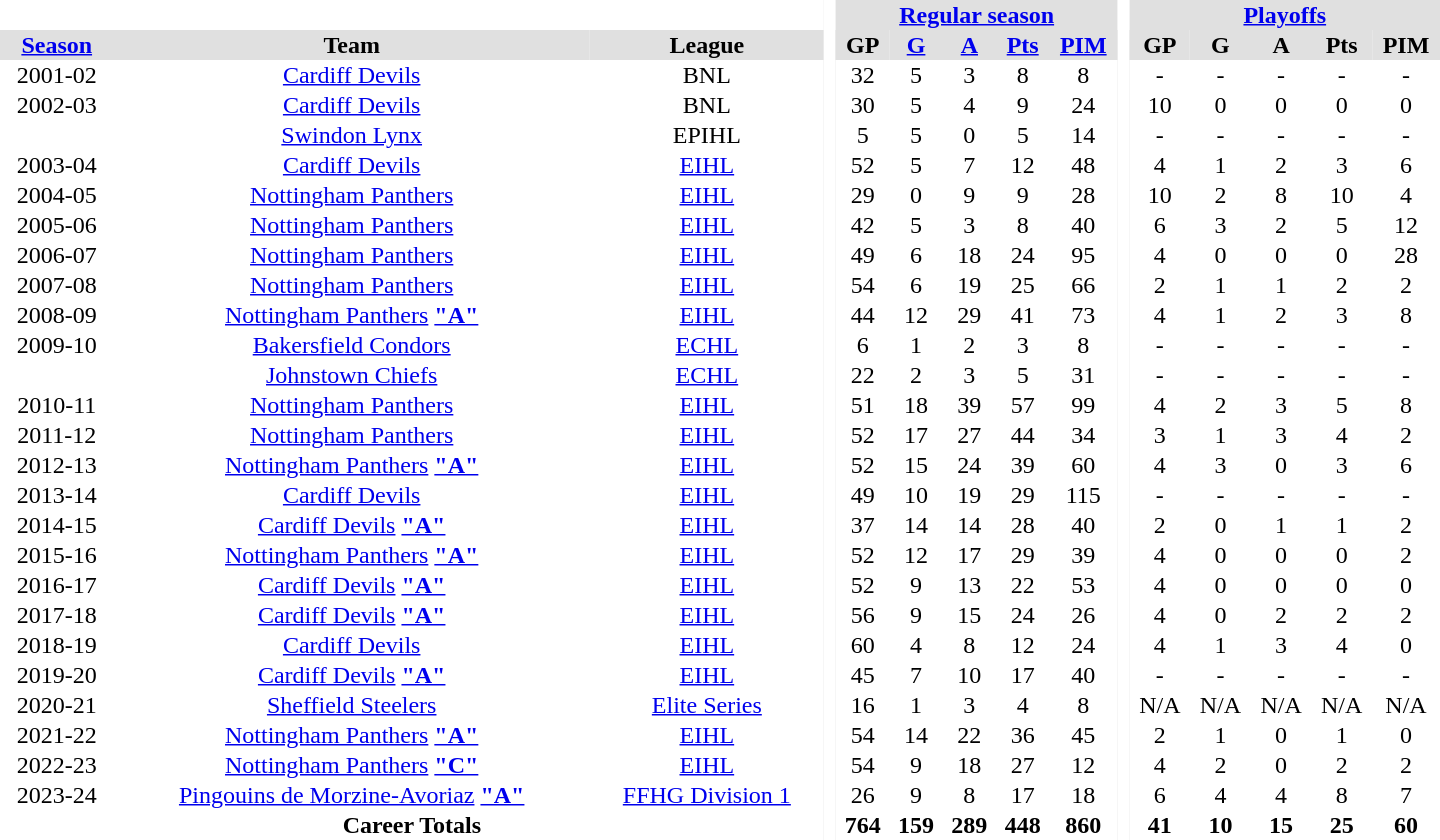<table border="0" cellpadding="1" cellspacing="0" style="text-align:center; width:60em;">
<tr style="background:#e0e0e0;">
<th colspan="3" bgcolor="#ffffff"> </th>
<th rowspan="99" bgcolor="#ffffff"> </th>
<th colspan="5"><a href='#'>Regular season</a></th>
<th rowspan="99" bgcolor="#ffffff"> </th>
<th colspan="5"><a href='#'>Playoffs</a></th>
</tr>
<tr style="background:#e0e0e0;">
<th><a href='#'>Season</a></th>
<th>Team</th>
<th>League</th>
<th>GP</th>
<th><a href='#'>G</a></th>
<th><a href='#'>A</a></th>
<th><a href='#'>Pts</a></th>
<th><a href='#'>PIM</a></th>
<th>GP</th>
<th>G</th>
<th>A</th>
<th>Pts</th>
<th>PIM</th>
</tr>
<tr>
<td>2001-02</td>
<td><a href='#'>Cardiff Devils</a></td>
<td>BNL</td>
<td>32</td>
<td>5</td>
<td>3</td>
<td>8</td>
<td>8</td>
<td>-</td>
<td>-</td>
<td>-</td>
<td>-</td>
<td>-</td>
</tr>
<tr>
<td>2002-03</td>
<td><a href='#'>Cardiff Devils</a></td>
<td>BNL</td>
<td>30</td>
<td>5</td>
<td>4</td>
<td>9</td>
<td>24</td>
<td>10</td>
<td>0</td>
<td>0</td>
<td>0</td>
<td>0</td>
</tr>
<tr>
<td></td>
<td><a href='#'>Swindon Lynx</a></td>
<td>EPIHL</td>
<td>5</td>
<td>5</td>
<td>0</td>
<td>5</td>
<td>14</td>
<td>-</td>
<td>-</td>
<td>-</td>
<td>-</td>
<td>-</td>
</tr>
<tr>
<td>2003-04</td>
<td><a href='#'>Cardiff Devils</a></td>
<td><a href='#'>EIHL</a></td>
<td>52</td>
<td>5</td>
<td>7</td>
<td>12</td>
<td>48</td>
<td>4</td>
<td>1</td>
<td>2</td>
<td>3</td>
<td>6</td>
</tr>
<tr>
<td>2004-05</td>
<td><a href='#'>Nottingham Panthers</a></td>
<td><a href='#'>EIHL</a></td>
<td>29</td>
<td>0</td>
<td>9</td>
<td>9</td>
<td>28</td>
<td>10</td>
<td>2</td>
<td>8</td>
<td>10</td>
<td>4</td>
</tr>
<tr>
<td>2005-06</td>
<td><a href='#'>Nottingham Panthers</a></td>
<td><a href='#'>EIHL</a></td>
<td>42</td>
<td>5</td>
<td>3</td>
<td>8</td>
<td>40</td>
<td>6</td>
<td>3</td>
<td>2</td>
<td>5</td>
<td>12</td>
</tr>
<tr>
<td>2006-07</td>
<td><a href='#'>Nottingham Panthers</a></td>
<td><a href='#'>EIHL</a></td>
<td>49</td>
<td>6</td>
<td>18</td>
<td>24</td>
<td>95</td>
<td>4</td>
<td>0</td>
<td>0</td>
<td>0</td>
<td>28</td>
</tr>
<tr>
<td>2007-08</td>
<td><a href='#'>Nottingham Panthers</a></td>
<td><a href='#'>EIHL</a></td>
<td>54</td>
<td>6</td>
<td>19</td>
<td>25</td>
<td>66</td>
<td>2</td>
<td>1</td>
<td>1</td>
<td>2</td>
<td>2</td>
</tr>
<tr>
<td>2008-09</td>
<td><a href='#'>Nottingham Panthers</a> <a href='#'><strong>"A"</strong></a></td>
<td><a href='#'>EIHL</a></td>
<td>44</td>
<td>12</td>
<td>29</td>
<td>41</td>
<td>73</td>
<td>4</td>
<td>1</td>
<td>2</td>
<td>3</td>
<td>8</td>
</tr>
<tr>
<td>2009-10</td>
<td><a href='#'>Bakersfield Condors</a></td>
<td><a href='#'>ECHL</a></td>
<td>6</td>
<td>1</td>
<td>2</td>
<td>3</td>
<td>8</td>
<td>-</td>
<td>-</td>
<td>-</td>
<td>-</td>
<td>-</td>
</tr>
<tr>
<td></td>
<td><a href='#'>Johnstown Chiefs</a></td>
<td><a href='#'>ECHL</a></td>
<td>22</td>
<td>2</td>
<td>3</td>
<td>5</td>
<td>31</td>
<td>-</td>
<td>-</td>
<td>-</td>
<td>-</td>
<td>-</td>
</tr>
<tr>
<td>2010-11</td>
<td><a href='#'>Nottingham Panthers</a></td>
<td><a href='#'>EIHL</a></td>
<td>51</td>
<td>18</td>
<td>39</td>
<td>57</td>
<td>99</td>
<td>4</td>
<td>2</td>
<td>3</td>
<td>5</td>
<td>8</td>
</tr>
<tr>
<td>2011-12</td>
<td><a href='#'>Nottingham Panthers</a></td>
<td><a href='#'>EIHL</a></td>
<td>52</td>
<td>17</td>
<td>27</td>
<td>44</td>
<td>34</td>
<td>3</td>
<td>1</td>
<td>3</td>
<td>4</td>
<td>2</td>
</tr>
<tr>
<td>2012-13</td>
<td><a href='#'>Nottingham Panthers</a> <a href='#'><strong>"A"</strong></a></td>
<td><a href='#'>EIHL</a></td>
<td>52</td>
<td>15</td>
<td>24</td>
<td>39</td>
<td>60</td>
<td>4</td>
<td>3</td>
<td>0</td>
<td>3</td>
<td>6</td>
</tr>
<tr>
<td>2013-14</td>
<td><a href='#'>Cardiff Devils</a></td>
<td><a href='#'>EIHL</a></td>
<td>49</td>
<td>10</td>
<td>19</td>
<td>29</td>
<td>115</td>
<td>-</td>
<td>-</td>
<td>-</td>
<td>-</td>
<td>-</td>
</tr>
<tr>
<td>2014-15</td>
<td><a href='#'>Cardiff Devils</a> <a href='#'><strong>"A"</strong></a></td>
<td><a href='#'>EIHL</a></td>
<td>37</td>
<td>14</td>
<td>14</td>
<td>28</td>
<td>40</td>
<td>2</td>
<td>0</td>
<td>1</td>
<td>1</td>
<td>2</td>
</tr>
<tr>
<td>2015-16</td>
<td><a href='#'>Nottingham Panthers</a> <a href='#'><strong>"A"</strong></a></td>
<td><a href='#'>EIHL</a></td>
<td>52</td>
<td>12</td>
<td>17</td>
<td>29</td>
<td>39</td>
<td>4</td>
<td>0</td>
<td>0</td>
<td>0</td>
<td>2</td>
</tr>
<tr>
<td>2016-17</td>
<td><a href='#'>Cardiff Devils</a> <a href='#'><strong>"A"</strong></a></td>
<td><a href='#'>EIHL</a></td>
<td>52</td>
<td>9</td>
<td>13</td>
<td>22</td>
<td>53</td>
<td>4</td>
<td>0</td>
<td>0</td>
<td>0</td>
<td>0</td>
</tr>
<tr>
<td>2017-18</td>
<td><a href='#'>Cardiff Devils</a> <a href='#'><strong>"A"</strong></a></td>
<td><a href='#'>EIHL</a></td>
<td>56</td>
<td>9</td>
<td>15</td>
<td>24</td>
<td>26</td>
<td>4</td>
<td>0</td>
<td>2</td>
<td>2</td>
<td>2</td>
</tr>
<tr>
<td>2018-19</td>
<td><a href='#'>Cardiff Devils</a></td>
<td><a href='#'>EIHL</a></td>
<td>60</td>
<td>4</td>
<td>8</td>
<td>12</td>
<td>24</td>
<td>4</td>
<td>1</td>
<td>3</td>
<td>4</td>
<td>0</td>
</tr>
<tr>
<td>2019-20</td>
<td><a href='#'>Cardiff Devils</a> <a href='#'><strong>"A"</strong></a></td>
<td><a href='#'>EIHL</a></td>
<td>45</td>
<td>7</td>
<td>10</td>
<td>17</td>
<td>40</td>
<td>-</td>
<td>-</td>
<td>-</td>
<td>-</td>
<td>-</td>
</tr>
<tr>
<td>2020-21</td>
<td><a href='#'>Sheffield Steelers</a></td>
<td><a href='#'>Elite Series</a></td>
<td>16</td>
<td>1</td>
<td>3</td>
<td>4</td>
<td>8</td>
<td>N/A</td>
<td>N/A</td>
<td>N/A</td>
<td>N/A</td>
<td>N/A</td>
</tr>
<tr>
<td>2021-22</td>
<td><a href='#'>Nottingham Panthers</a> <a href='#'><strong>"A"</strong></a></td>
<td><a href='#'>EIHL</a></td>
<td>54</td>
<td>14</td>
<td>22</td>
<td>36</td>
<td>45</td>
<td>2</td>
<td>1</td>
<td>0</td>
<td>1</td>
<td>0</td>
</tr>
<tr>
<td>2022-23</td>
<td><a href='#'>Nottingham Panthers</a> <a href='#'><strong>"C"</strong></a></td>
<td><a href='#'>EIHL</a></td>
<td>54</td>
<td>9</td>
<td>18</td>
<td>27</td>
<td>12</td>
<td>4</td>
<td>2</td>
<td>0</td>
<td>2</td>
<td>2</td>
</tr>
<tr bgcolor="#f0f0f0">
</tr>
<tr>
<td>2023-24</td>
<td><a href='#'>Pingouins de Morzine-Avoriaz</a> <a href='#'><strong>"A"</strong></a></td>
<td><a href='#'>FFHG Division 1</a></td>
<td>26</td>
<td>9</td>
<td>8</td>
<td>17</td>
<td>18</td>
<td>6</td>
<td>4</td>
<td>4</td>
<td>8</td>
<td>7</td>
</tr>
<tr>
<th colspan="3">Career Totals</th>
<th>764</th>
<th>159</th>
<th>289</th>
<th>448</th>
<th>860</th>
<th>41</th>
<th>10</th>
<th>15</th>
<th>25</th>
<th>60</th>
</tr>
</table>
